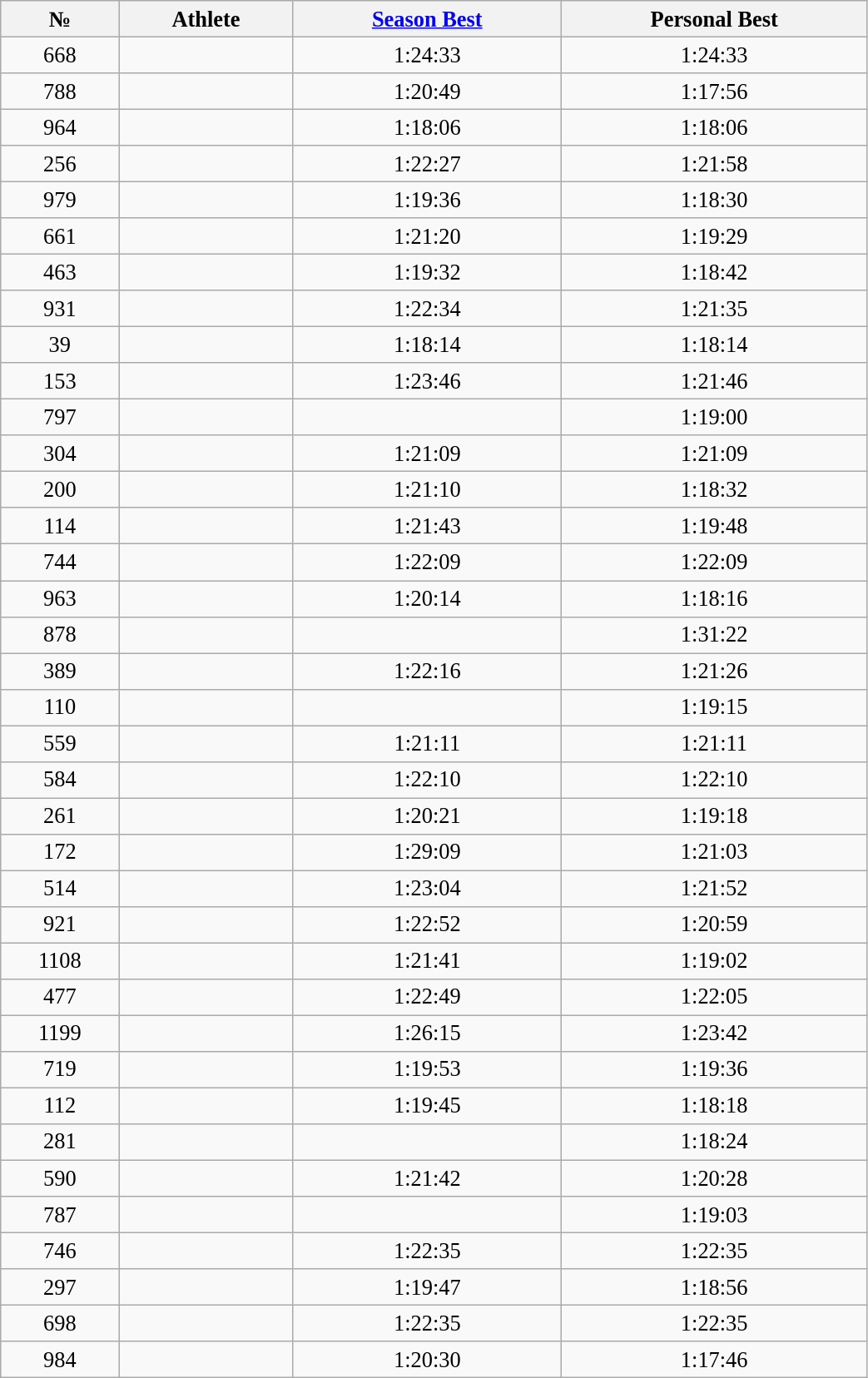<table class="wikitable" style=" text-align:center; font-size:110%;" width="55%">
<tr>
<th>№</th>
<th>Athlete</th>
<th><a href='#'>Season Best</a></th>
<th>Personal Best</th>
</tr>
<tr>
<td>668</td>
<td align=left></td>
<td>1:24:33</td>
<td>1:24:33</td>
</tr>
<tr>
<td>788</td>
<td align=left></td>
<td>1:20:49</td>
<td>1:17:56</td>
</tr>
<tr>
<td>964</td>
<td align=left></td>
<td>1:18:06</td>
<td>1:18:06</td>
</tr>
<tr>
<td>256</td>
<td align=left></td>
<td>1:22:27</td>
<td>1:21:58</td>
</tr>
<tr>
<td>979</td>
<td align=left></td>
<td>1:19:36</td>
<td>1:18:30</td>
</tr>
<tr>
<td>661</td>
<td align=left></td>
<td>1:21:20</td>
<td>1:19:29</td>
</tr>
<tr>
<td>463</td>
<td align=left></td>
<td>1:19:32</td>
<td>1:18:42</td>
</tr>
<tr>
<td>931</td>
<td align=left></td>
<td>1:22:34</td>
<td>1:21:35</td>
</tr>
<tr>
<td>39</td>
<td align=left></td>
<td>1:18:14</td>
<td>1:18:14</td>
</tr>
<tr>
<td>153</td>
<td align=left></td>
<td>1:23:46</td>
<td>1:21:46</td>
</tr>
<tr>
<td>797</td>
<td align=left></td>
<td></td>
<td>1:19:00</td>
</tr>
<tr>
<td>304</td>
<td align=left></td>
<td>1:21:09</td>
<td>1:21:09</td>
</tr>
<tr>
<td>200</td>
<td align=left></td>
<td>1:21:10</td>
<td>1:18:32</td>
</tr>
<tr>
<td>114</td>
<td align=left></td>
<td>1:21:43</td>
<td>1:19:48</td>
</tr>
<tr>
<td>744</td>
<td align=left></td>
<td>1:22:09</td>
<td>1:22:09</td>
</tr>
<tr>
<td>963</td>
<td align=left></td>
<td>1:20:14</td>
<td>1:18:16</td>
</tr>
<tr>
<td>878</td>
<td align=left></td>
<td></td>
<td>1:31:22</td>
</tr>
<tr>
<td>389</td>
<td align=left></td>
<td>1:22:16</td>
<td>1:21:26</td>
</tr>
<tr>
<td>110</td>
<td align=left></td>
<td></td>
<td>1:19:15</td>
</tr>
<tr>
<td>559</td>
<td align=left></td>
<td>1:21:11</td>
<td>1:21:11</td>
</tr>
<tr>
<td>584</td>
<td align=left></td>
<td>1:22:10</td>
<td>1:22:10</td>
</tr>
<tr>
<td>261</td>
<td align=left></td>
<td>1:20:21</td>
<td>1:19:18</td>
</tr>
<tr>
<td>172</td>
<td align=left></td>
<td>1:29:09</td>
<td>1:21:03</td>
</tr>
<tr>
<td>514</td>
<td align=left></td>
<td>1:23:04</td>
<td>1:21:52</td>
</tr>
<tr>
<td>921</td>
<td align=left></td>
<td>1:22:52</td>
<td>1:20:59</td>
</tr>
<tr>
<td>1108</td>
<td align=left></td>
<td>1:21:41</td>
<td>1:19:02</td>
</tr>
<tr>
<td>477</td>
<td align=left></td>
<td>1:22:49</td>
<td>1:22:05</td>
</tr>
<tr>
<td>1199</td>
<td align=left></td>
<td>1:26:15</td>
<td>1:23:42</td>
</tr>
<tr>
<td>719</td>
<td align=left></td>
<td>1:19:53</td>
<td>1:19:36</td>
</tr>
<tr>
<td>112</td>
<td align=left></td>
<td>1:19:45</td>
<td>1:18:18</td>
</tr>
<tr>
<td>281</td>
<td align=left></td>
<td></td>
<td>1:18:24</td>
</tr>
<tr>
<td>590</td>
<td align=left></td>
<td>1:21:42</td>
<td>1:20:28</td>
</tr>
<tr>
<td>787</td>
<td align=left></td>
<td></td>
<td>1:19:03</td>
</tr>
<tr>
<td>746</td>
<td align=left></td>
<td>1:22:35</td>
<td>1:22:35</td>
</tr>
<tr>
<td>297</td>
<td align=left></td>
<td>1:19:47</td>
<td>1:18:56</td>
</tr>
<tr>
<td>698</td>
<td align=left></td>
<td>1:22:35</td>
<td>1:22:35</td>
</tr>
<tr>
<td>984</td>
<td align=left></td>
<td>1:20:30</td>
<td>1:17:46</td>
</tr>
</table>
